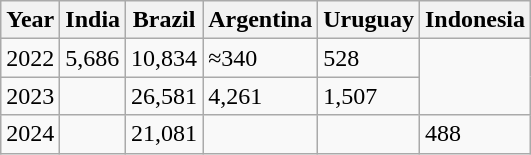<table class="wikitable">
<tr>
<th>Year</th>
<th>India</th>
<th>Brazil</th>
<th>Argentina</th>
<th>Uruguay</th>
<th>Indonesia</th>
</tr>
<tr>
<td>2022</td>
<td>5,686</td>
<td>10,834</td>
<td>≈340</td>
<td>528</td>
<td rowspan="2"></td>
</tr>
<tr>
<td>2023</td>
<td></td>
<td>26,581</td>
<td>4,261</td>
<td>1,507</td>
</tr>
<tr>
<td>2024</td>
<td></td>
<td>21,081</td>
<td></td>
<td></td>
<td>488</td>
</tr>
</table>
